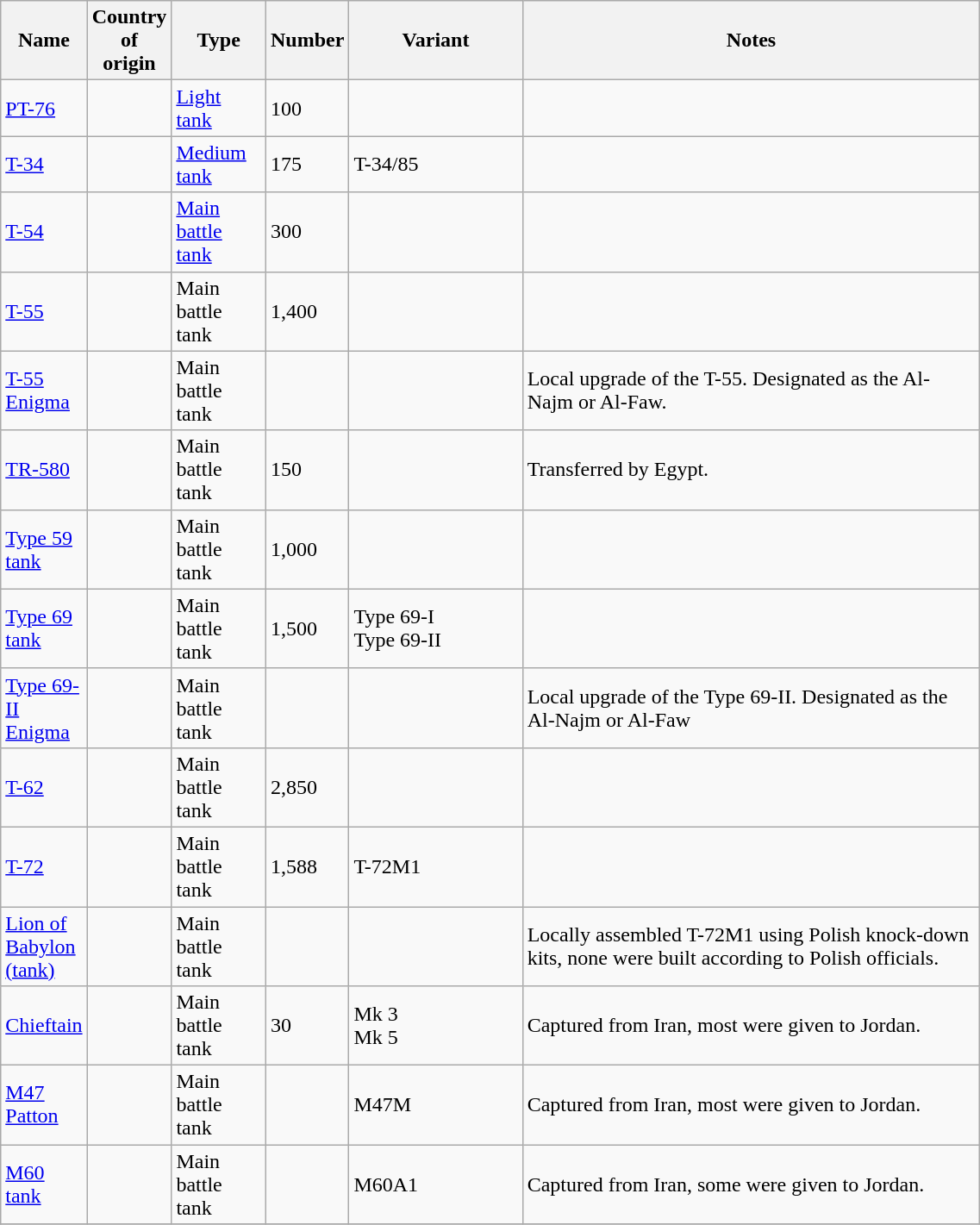<table class="wikitable" border="0" width="60%">
<tr>
<th width="5%">Name</th>
<th width="5%">Country of origin</th>
<th width="10%">Type</th>
<th width="5%">Number</th>
<th width="20%">Variant</th>
<th width="55%">Notes</th>
</tr>
<tr>
<td><a href='#'>PT-76</a></td>
<td></td>
<td><a href='#'>Light tank</a></td>
<td>100</td>
<td></td>
<td></td>
</tr>
<tr>
<td><a href='#'>T-34</a></td>
<td></td>
<td><a href='#'>Medium tank</a></td>
<td>175</td>
<td>T-34/85</td>
<td></td>
</tr>
<tr>
<td><a href='#'>T-54</a></td>
<td>　</td>
<td><a href='#'>Main battle tank</a></td>
<td>300</td>
<td></td>
<td></td>
</tr>
<tr>
<td><a href='#'>T-55</a></td>
<td><br><br></td>
<td>Main battle tank</td>
<td>1,400</td>
<td></td>
<td></td>
</tr>
<tr>
<td><a href='#'>T-55 Enigma</a></td>
<td></td>
<td>Main battle tank</td>
<td></td>
<td></td>
<td>Local upgrade of the T-55. Designated as the Al-Najm or Al-Faw.</td>
</tr>
<tr>
<td><a href='#'>TR-580</a></td>
<td></td>
<td>Main battle tank</td>
<td>150</td>
<td></td>
<td>Transferred by Egypt.</td>
</tr>
<tr>
<td><a href='#'>Type 59 tank</a></td>
<td></td>
<td>Main battle tank</td>
<td>1,000</td>
<td></td>
<td></td>
</tr>
<tr>
<td><a href='#'>Type 69 tank</a></td>
<td></td>
<td>Main battle tank</td>
<td>1,500</td>
<td>Type 69-I <br> Type 69-II</td>
<td></td>
</tr>
<tr>
<td><a href='#'>Type 69-II Enigma</a></td>
<td></td>
<td>Main battle tank</td>
<td></td>
<td></td>
<td>Local upgrade of the Type 69-II. Designated as the Al-Najm or Al-Faw</td>
</tr>
<tr>
<td><a href='#'>T-62</a></td>
<td><br></td>
<td>Main battle tank</td>
<td>2,850</td>
<td></td>
<td></td>
</tr>
<tr>
<td><a href='#'>T-72</a></td>
<td><br><br></td>
<td>Main battle tank</td>
<td> 1,588</td>
<td>T-72M1<br></td>
<td></td>
</tr>
<tr>
<td><a href='#'>Lion of Babylon (tank)</a></td>
<td></td>
<td>Main battle tank</td>
<td></td>
<td></td>
<td>Locally assembled T-72M1 using Polish knock-down kits, none were built according to Polish officials.</td>
</tr>
<tr>
<td><a href='#'>Chieftain</a></td>
<td></td>
<td>Main battle tank</td>
<td>30</td>
<td>Mk 3<br>Mk 5</td>
<td>Captured from Iran, most were given to Jordan.</td>
</tr>
<tr>
<td><a href='#'>M47 Patton</a></td>
<td></td>
<td>Main battle tank</td>
<td></td>
<td>M47M</td>
<td>Captured from Iran, most were given to Jordan.</td>
</tr>
<tr>
<td><a href='#'>M60 tank</a></td>
<td></td>
<td>Main battle tank</td>
<td></td>
<td>M60A1</td>
<td>Captured from Iran, some were given to Jordan.</td>
</tr>
<tr>
</tr>
</table>
